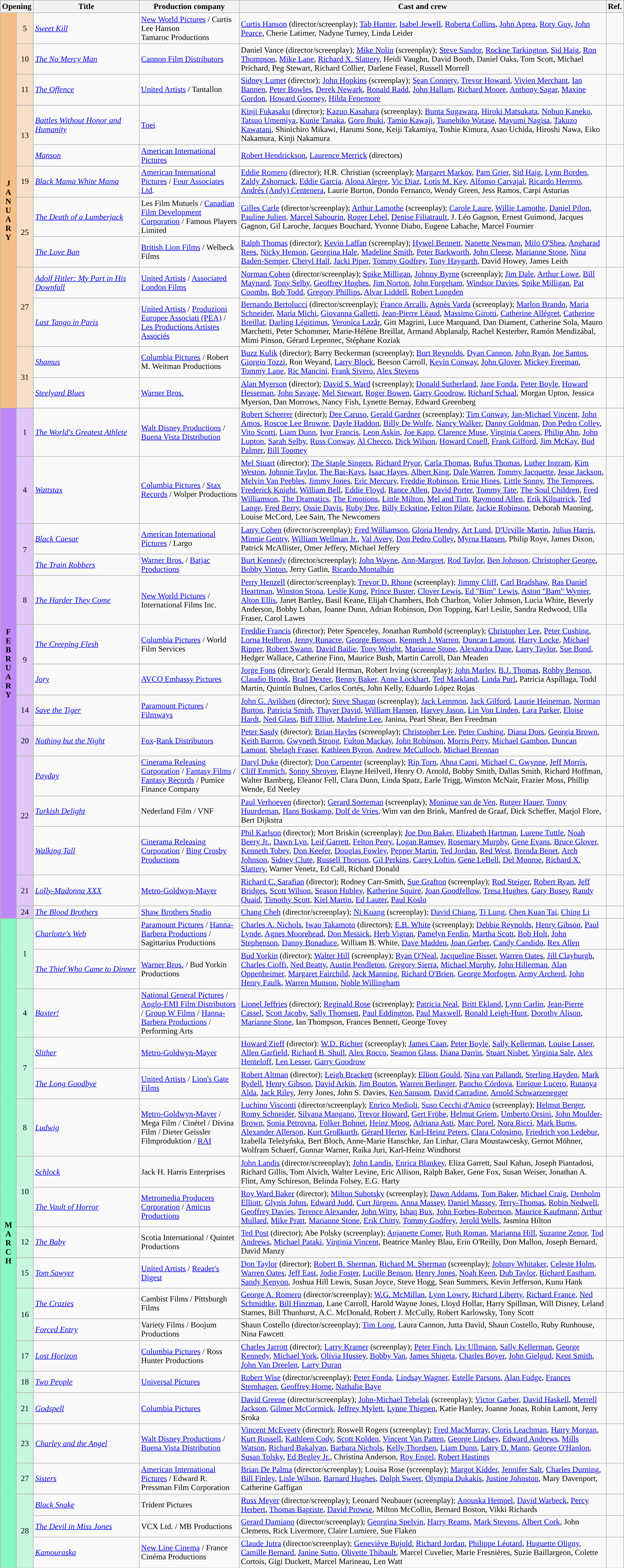<table class="wikitable sortable">
<tr style="background:#b0e0e6; text-align:center;">
<th colspan="2">Opening</th>
<th style="width:17%;">Title</th>
<th style="width:16%;">Production company</th>
<th>Cast and crew</th>
<th class="unsortable">Ref.</th>
</tr>
<tr>
<th rowspan="12" style="text-align:center; background:#f7bf87;"><strong>J<br>A<br>N<br>U<br>A<br>R<br>Y</strong></th>
<td style="text-align:center; background:#f7dfc7;">5</td>
<td><em><a href='#'>Sweet Kill</a></em></td>
<td><a href='#'>New World Pictures</a> / Curtis Lee Hanson<br>Tamaroc Productions</td>
<td><a href='#'>Curtis Hanson</a> (director/screenplay); <a href='#'>Tab Hunter</a>, <a href='#'>Isabel Jewell</a>, <a href='#'>Roberta Collins</a>, <a href='#'>John Aprea</a>, <a href='#'>Rory Guy</a>, <a href='#'>John Pearce</a>, Cherie Latimer, Nadyne Turney, Linda Leider</td>
<td></td>
</tr>
<tr>
<td style="text-align:center; background:#f7dfc7;">10</td>
<td><em><a href='#'>The No Mercy Man</a></em></td>
<td><a href='#'>Cannon Film Distributors</a></td>
<td>Daniel Vance (director/screenplay); <a href='#'>Mike Nolin</a> (screenplay); <a href='#'>Steve Sandor</a>, <a href='#'>Rockne Tarkington</a>, <a href='#'>Sid Haig</a>, <a href='#'>Ron Thompson</a>, <a href='#'>Mike Lane</a>, <a href='#'>Richard X. Slattery</a>, Heidi Vaughn, David Booth, Daniel Oaks, Tom Scott, Michael Prichard, Peg Stewart, Richard Collier, Darlene Feasel, Russell Morrell</td>
<td></td>
</tr>
<tr>
<td style="text-align:center; background:#f7dfc7;">11</td>
<td><em><a href='#'>The Offence</a></em></td>
<td><a href='#'>United Artists</a> / Tantallon</td>
<td><a href='#'>Sidney Lumet</a> (director); <a href='#'>John Hopkins</a> (screenplay); <a href='#'>Sean Connery</a>, <a href='#'>Trevor Howard</a>, <a href='#'>Vivien Merchant</a>, <a href='#'>Ian Bannen</a>, <a href='#'>Peter Bowles</a>, <a href='#'>Derek Newark</a>, <a href='#'>Ronald Radd</a>, <a href='#'>John Hallam</a>, <a href='#'>Richard Moore</a>, <a href='#'>Anthony Sagar</a>, <a href='#'>Maxine Gordon</a>, <a href='#'>Howard Goorney</a>, <a href='#'>Hilda Fenemore</a></td>
<td></td>
</tr>
<tr>
<td rowspan="2" style="text-align:center; background:#f7dfc7;">13</td>
<td><em><a href='#'>Battles Without Honor and Humanity</a></em></td>
<td><a href='#'>Toei</a></td>
<td><a href='#'>Kinji Fukasaku</a> (director); <a href='#'>Kazuo Kasahara</a> (screenplay); <a href='#'>Bunta Sugawara</a>, <a href='#'>Hiroki Matsukata</a>, <a href='#'>Nobuo Kaneko</a>, <a href='#'>Tatsuo Umemiya</a>, <a href='#'>Kunie Tanaka</a>, <a href='#'>Goro Ibuki</a>, <a href='#'>Tamio Kawaji</a>, <a href='#'>Tsunehiko Watase</a>, <a href='#'>Mayumi Nagisa</a>, <a href='#'>Takuzo Kawatani</a>, Shinichiro Mikawi, Harumi Sone, Keiji Takamiya, Toshie Kimura, Asao Uchida, Hiroshi Nawa, Eiko Nakamura, Kinji Nakamura</td>
<td></td>
</tr>
<tr>
<td><em><a href='#'>Manson</a></em></td>
<td><a href='#'>American International Pictures</a></td>
<td><a href='#'>Robert Hendrickson</a>, <a href='#'>Laurence Merrick</a> (directors)</td>
<td></td>
</tr>
<tr>
<td style="text-align:center; background:#f7dfc7;">19</td>
<td><em><a href='#'>Black Mama White Mama</a></em></td>
<td><a href='#'>American International Pictures</a> / <a href='#'>Four Associates Ltd</a>.</td>
<td><a href='#'>Eddie Romero</a> (director); H.R. Christian (screenplay); <a href='#'>Margaret Markov</a>, <a href='#'>Pam Grier</a>, <a href='#'>Sid Haig</a>, <a href='#'>Lynn Borden</a>, <a href='#'>Zaldy Zshornack</a>, <a href='#'>Eddie Garcia</a>, <a href='#'>Alona Alegre</a>, <a href='#'>Vic Diaz</a>, <a href='#'>Lotis M. Key</a>, <a href='#'>Alfonso Carvajal</a>, <a href='#'>Ricardo Herrero</a>, <a href='#'>Andrés (Andy) Centenera</a>, Laurie Burton, Dondo Fernanco, Wendy Green, Jess Ramos, Carpi Asturias</td>
<td></td>
</tr>
<tr>
<td rowspan="2" style="text-align:center; background:#f7dfc7;">25</td>
<td><em><a href='#'>The Death of a Lumberjack</a></em></td>
<td>Les Film Mutuels / <a href='#'>Canadian Film Development Corporation</a> / Famous Players Limited</td>
<td><a href='#'>Gilles Carle</a> (director/screenplay); <a href='#'>Arthur Lamothe</a> (screenplay); <a href='#'>Carole Laure</a>, <a href='#'>Willie Lamothe</a>, <a href='#'>Daniel Pilon</a>, <a href='#'>Pauline Julien</a>, <a href='#'>Marcel Sabourin</a>, <a href='#'>Roger Lebel</a>, <a href='#'>Denise Filiatrault</a>, J. Léo Gagnon, Ernest Guimond, Jacques Gagnon, Gil Laroche, Jacques Bouchard, Yvonne Diabo, Eugene Lahache, Marcel Fournier</td>
<td></td>
</tr>
<tr>
<td><em><a href='#'>The Love Ban</a></em></td>
<td><a href='#'>British Lion Films</a> / Welbeck Films</td>
<td><a href='#'>Ralph Thomas</a> (director); <a href='#'>Kevin Laffan</a> (screenplay); <a href='#'>Hywel Bennett</a>, <a href='#'>Nanette Newman</a>, <a href='#'>Milo O'Shea</a>, <a href='#'>Angharad Rees</a>, <a href='#'>Nicky Henson</a>, <a href='#'>Georgina Hale</a>, <a href='#'>Madeline Smith</a>, <a href='#'>Peter Barkworth</a>, <a href='#'>John Cleese</a>, <a href='#'>Marianne Stone</a>, <a href='#'>Nina Baden-Semper</a>, <a href='#'>Cheryl Hall</a>, <a href='#'>Jacki Piper</a>, <a href='#'>Tommy Godfrey</a>, <a href='#'>Tony Haygarth</a>, David Howey, James Leith</td>
<td></td>
</tr>
<tr>
<td rowspan="2" style="text-align:center; background:#f7dfc7;">27</td>
<td><em><a href='#'>Adolf Hitler: My Part in His Downfall</a></em></td>
<td><a href='#'>United Artists</a> / <a href='#'>Associated London Films</a></td>
<td><a href='#'>Norman Cohen</a> (director/screenplay); <a href='#'>Spike Milligan</a>, <a href='#'>Johnny Byrne</a> (screenplay); <a href='#'>Jim Dale</a>, <a href='#'>Arthur Lowe</a>, <a href='#'>Bill Maynard</a>, <a href='#'>Tony Selby</a>, <a href='#'>Geoffrey Hughes</a>, <a href='#'>Jim Norton</a>, <a href='#'>John Forgeham</a>, <a href='#'>Windsor Davies</a>, <a href='#'>Spike Milligan</a>, <a href='#'>Pat Coombs</a>, <a href='#'>Bob Todd</a>, <a href='#'>Gregory Phillips</a>, <a href='#'>Alvar Liddell</a>, <a href='#'>Robert Longden</a></td>
<td></td>
</tr>
<tr>
<td><em><a href='#'>Last Tango in Paris</a></em></td>
<td><a href='#'>United Artists</a> / <a href='#'>Produzioni Europee Associati (PEA)</a> / <a href='#'>Les Productions Artistes Associés</a></td>
<td><a href='#'>Bernando Bertolucci</a> (director/screenplay); <a href='#'>Franco Arcalli</a>, <a href='#'>Agnès Varda</a> (screenplay); <a href='#'>Marlon Brando</a>, <a href='#'>Maria Schneider</a>, <a href='#'>Maria Michi</a>, <a href='#'>Giovanna Galletti</a>, <a href='#'>Jean-Pierre Léaud</a>, <a href='#'>Massimo Girotti</a>, <a href='#'>Catherine Allégret</a>, <a href='#'>Catherine Breillat</a>, <a href='#'>Darling Légitimus</a>, <a href='#'>Veronica Lazăr</a>, Gitt Magrini, Luce Marquand, Dan Diament, Catherine Sola, Mauro Marchetti, Peter Schommer, Marie-Hélène Breillat, Armand Abplanalp, Rachel Kesterber, Ramón Mendizábal, Mimi Pinson, Gérard Lepennec, Stéphane Koziak</td>
<td></td>
</tr>
<tr>
<td rowspan="2" style="text-align:center; background:#f7dfc7;">31</td>
<td><em><a href='#'>Shamus</a></em></td>
<td><a href='#'>Columbia Pictures</a> / Robert M. Weitman Productions</td>
<td><a href='#'>Buzz Kulik</a> (director); Barry Beckerman (screenplay); <a href='#'>Burt Reynolds</a>, <a href='#'>Dyan Cannon</a>, <a href='#'>John Ryan</a>, <a href='#'>Joe Santos</a>, <a href='#'>Giorgio Tozzi</a>, Ron Weyand, <a href='#'>Larry Block</a>, Beeson Carroll, <a href='#'>Kevin Conway</a>, <a href='#'>John Glover</a>, <a href='#'>Mickey Freeman</a>, <a href='#'>Tommy Lane</a>, <a href='#'>Ric Mancini</a>, <a href='#'>Frank Sivero</a>, <a href='#'>Alex Stevens</a></td>
<td></td>
</tr>
<tr>
<td><em><a href='#'>Steelyard Blues</a></em></td>
<td><a href='#'>Warner Bros.</a></td>
<td><a href='#'>Alan Myerson</a> (director); <a href='#'>David S. Ward</a> (screenplay); <a href='#'>Donald Sutherland</a>, <a href='#'>Jane Fonda</a>, <a href='#'>Peter Boyle</a>, <a href='#'>Howard Hesseman</a>, <a href='#'>John Savage</a>, <a href='#'>Mel Stewart</a>, <a href='#'>Roger Bowen</a>, <a href='#'>Garry Goodrow</a>, <a href='#'>Richard Schaal</a>, Morgan Upton, Jessica Myerson, Dan Morrows, Nancy Fish, Lynette Bernay, Edward Greenberg</td>
<td></td>
</tr>
<tr>
<th rowspan="14" style="text-align:center; background:#bf87f7;"><strong>F<br>E<br>B<br>R<br>U<br>A<br>R<br>Y</strong></th>
<td style="text-align:center; background:#dfc7f7;">1</td>
<td><em><a href='#'>The World's Greatest Athlete</a></em></td>
<td><a href='#'>Walt Disney Productions</a> / <a href='#'>Buena Vista Distribution</a></td>
<td><a href='#'>Robert Scheerer</a> (director); <a href='#'>Dee Caruso</a>, <a href='#'>Gerald Gardner</a> (screenplay); <a href='#'>Tim Conway</a>, <a href='#'>Jan-Michael Vincent</a>, <a href='#'>John Amos</a>, <a href='#'>Roscoe Lee Browne</a>, <a href='#'>Dayle Haddon</a>, <a href='#'>Billy De Wolfe</a>, <a href='#'>Nancy Walker</a>, <a href='#'>Danny Goldman</a>, <a href='#'>Don Pedro Colley</a>, <a href='#'>Vito Scotti</a>, <a href='#'>Liam Dunn</a>, <a href='#'>Ivor Francis</a>, <a href='#'>Leon Askin</a>, <a href='#'>Joe Kapp</a>, <a href='#'>Clarence Muse</a>, <a href='#'>Virginia Capers</a>, <a href='#'>Philip Ahn</a>, <a href='#'>John Lupton</a>, <a href='#'>Sarah Selby</a>, <a href='#'>Russ Conway</a>, <a href='#'>Al Checco</a>, <a href='#'>Dick Wilson</a>, <a href='#'>Howard Cosell</a>, <a href='#'>Frank Gifford</a>, <a href='#'>Jim McKay</a>, <a href='#'>Bud Palmer</a>, <a href='#'>Bill Toomey</a></td>
<td></td>
</tr>
<tr>
<td style="text-align:center; background:#dfc7f7;">4</td>
<td><em><a href='#'>Wattstax</a></em></td>
<td><a href='#'>Columbia Pictures</a> / <a href='#'>Stax Records</a> / Wolper Productions</td>
<td><a href='#'>Mel Stuart</a> (director); <a href='#'>The Staple Singers</a>, <a href='#'>Richard Pryor</a>, <a href='#'>Carla Thomas</a>, <a href='#'>Rufus Thomas</a>, <a href='#'>Luther Ingram</a>, <a href='#'>Kim Weston</a>, <a href='#'>Johnnie Taylor</a>, <a href='#'>The Bar-Kays</a>, <a href='#'>Isaac Hayes</a>, <a href='#'>Albert King</a>, <a href='#'>Dale Warren</a>, <a href='#'>Tommy Jacquette</a>, <a href='#'>Jesse Jackson</a>, <a href='#'>Melvin Van Peebles</a>, <a href='#'>Jimmy Jones</a>, <a href='#'>Eric Mercury</a>, <a href='#'>Freddie Robinson</a>, <a href='#'>Ernie Hines</a>, <a href='#'>Little Sonny</a>, <a href='#'>The Temprees</a>, <a href='#'>Frederick Knight</a>, <a href='#'>William Bell</a>, <a href='#'>Eddie Floyd</a>, <a href='#'>Rance Allen</a>, <a href='#'>David Porter</a>, <a href='#'>Tommy Tate</a>, <a href='#'>The Soul Children</a>, <a href='#'>Fred Williamson</a>, <a href='#'>The Dramatics</a>, <a href='#'>The Emotions</a>, <a href='#'>Little Milton</a>, <a href='#'>Mel and Tim</a>, <a href='#'>Raymond Allen</a>, <a href='#'>Erik Kilpatrick</a>, <a href='#'>Ted Lange</a>, <a href='#'>Fred Berry</a>, <a href='#'>Ossie Davis</a>, <a href='#'>Ruby Dee</a>, <a href='#'>Billy Eckstine</a>, <a href='#'>Felton Pilate</a>, <a href='#'>Jackie Robinson</a>, Deborah Manning, Louise McCord, Lee Sain, The Newcomers</td>
<td></td>
</tr>
<tr>
<td rowspan="2" style="text-align:center; background:#dfc7f7;">7</td>
<td><em><a href='#'>Black Caesar</a></em></td>
<td><a href='#'>American International Pictures</a> / Largo</td>
<td><a href='#'>Larry Cohen</a> (director/screenplay); <a href='#'>Fred Williamson</a>, <a href='#'>Gloria Hendry</a>, <a href='#'>Art Lund</a>, <a href='#'>D'Urville Martin</a>, <a href='#'>Julius Harris</a>, <a href='#'>Minnie Gentry</a>, <a href='#'>William Wellman Jr.</a>, <a href='#'>Val Avery</a>, <a href='#'>Don Pedro Colley</a>, <a href='#'>Myrna Hansen</a>, Philip Roye, James Dixon, Patrick McAllister, Omer Jeffery, Michael Jeffery</td>
<td></td>
</tr>
<tr>
<td><em><a href='#'>The Train Robbers</a></em></td>
<td><a href='#'>Warner Bros.</a> / <a href='#'>Batjac Productions</a></td>
<td><a href='#'>Burt Kennedy</a> (director/screenplay); <a href='#'>John Wayne</a>, <a href='#'>Ann-Margret</a>, <a href='#'>Rod Taylor</a>, <a href='#'>Ben Johnson</a>, <a href='#'>Christopher George</a>, <a href='#'>Bobby Vinton</a>, Jerry Gatlin, <a href='#'>Ricardo Montalbán</a></td>
<td></td>
</tr>
<tr>
<td style="text-align:center; background:#dfc7f7;">8</td>
<td><em><a href='#'>The Harder They Come</a></em></td>
<td><a href='#'>New World Pictures</a> / International Films Inc.</td>
<td><a href='#'>Perry Henzell</a> (director/screenplay); <a href='#'>Trevor D. Rhone</a> (screenplay); <a href='#'>Jimmy Cliff</a>, <a href='#'>Carl Bradshaw</a>, <a href='#'>Ras Daniel Heartman</a>, <a href='#'>Winston Stona</a>, <a href='#'>Leslie Kong</a>, <a href='#'>Prince Buster</a>, <a href='#'>Clover Lewis</a>, <a href='#'>Ed "Bim" Lewis</a>, <a href='#'>Aston "Bam" Wynter</a>, <a href='#'>Alton Ellis</a>, Janet Bartley, Basil Keane, Elijah Chambers, Bob Charlton, Volier Johnson, Lucia White, Beverly Anderson, Bobby Loban, Joanne Dunn, Adrian Robinson, Don Topping, Karl Leslie, Sandra Redwood, Ulla Fraser, Carol Lawes</td>
<td></td>
</tr>
<tr>
<td rowspan="2" style="text-align:center; background:#dfc7f7;">9</td>
<td><em><a href='#'>The Creeping Flesh</a></em></td>
<td><a href='#'>Columbia Pictures</a> / World Film Services</td>
<td><a href='#'>Freddie Francis</a> (director); Peter Spenceley, Jonathan Rumbold (screenplay); <a href='#'>Christopher Lee</a>, <a href='#'>Peter Cushing</a>, <a href='#'>Lorna Heilbron</a>, <a href='#'>Jenny Runacre</a>, <a href='#'>George Benson</a>, <a href='#'>Kenneth J. Warren</a>, <a href='#'>Duncan Lamont</a>, <a href='#'>Harry Locke</a>, <a href='#'>Michael Ripper</a>, <a href='#'>Robert Swann</a>, <a href='#'>David Bailie</a>, <a href='#'>Tony Wright</a>, <a href='#'>Marianne Stone</a>, <a href='#'>Alexandra Dane</a>, <a href='#'>Larry Taylor</a>, <a href='#'>Sue Bond</a>, Hedger Wallace, Catherine Finn, Maurice Bush, Martin Carroll, Dan Meaden</td>
<td></td>
</tr>
<tr>
<td><em><a href='#'>Jory</a></em></td>
<td><a href='#'>AVCO Embassy Pictures</a></td>
<td><a href='#'>Jorge Fons</a> (director); Gerald Herman, Robert Irving (screenplay); <a href='#'>John Marley</a>, <a href='#'>B.J. Thomas</a>, <a href='#'>Robby Benson</a>, <a href='#'>Claudio Brook</a>, <a href='#'>Brad Dexter</a>, <a href='#'>Benny Baker</a>, <a href='#'>Anne Lockhart</a>, <a href='#'>Ted Markland</a>, <a href='#'>Linda Purl</a>, Patricia Aspíllaga, Todd Martin, Quintín Bulnes, Carlos Cortés, John Kelly, Eduardo López Rojas</td>
<td></td>
</tr>
<tr>
<td style="text-align:center; background:#dfc7f7;">14</td>
<td><em><a href='#'>Save the Tiger</a></em></td>
<td><a href='#'>Paramount Pictures</a> / <a href='#'>Filmways</a></td>
<td><a href='#'>John G. Avildsen</a> (director); <a href='#'>Steve Shagan</a> (screenplay); <a href='#'>Jack Lemmon</a>, <a href='#'>Jack Gilford</a>, <a href='#'>Laurie Heineman</a>, <a href='#'>Norman Burton</a>, <a href='#'>Patricia Smith</a>, <a href='#'>Thayer David</a>, <a href='#'>William Hansen</a>, <a href='#'>Harvey Jason</a>, <a href='#'>Lin Von Linden</a>, <a href='#'>Lara Parker</a>, <a href='#'>Eloise Hardt</a>, <a href='#'>Ned Glass</a>, <a href='#'>Biff Elliot</a>, <a href='#'>Madeline Lee</a>, Janina, Pearl Shear, Ben Freedman</td>
<td></td>
</tr>
<tr>
<td style="text-align:center; background:#dfc7f7;">20</td>
<td><em><a href='#'>Nothing but the Night</a></em></td>
<td><a href='#'>Fox</a>-<a href='#'>Rank Distributors</a></td>
<td><a href='#'>Peter Sasdy</a> (director); <a href='#'>Brian Hayles</a> (screenplay); <a href='#'>Christopher Lee</a>, <a href='#'>Peter Cushing</a>, <a href='#'>Diana Dors</a>, <a href='#'>Georgia Brown</a>, <a href='#'>Keith Barron</a>, <a href='#'>Gwyneth Strong</a>, <a href='#'>Fulton Mackay</a>, <a href='#'>John Robinson</a>, <a href='#'>Morris Perry</a>, <a href='#'>Michael Gambon</a>, <a href='#'>Duncan Lamont</a>, <a href='#'>Shelagh Fraser</a>, <a href='#'>Kathleen Byron</a>, <a href='#'>Andrew McCulloch</a>, <a href='#'>Michael Brennan</a></td>
<td></td>
</tr>
<tr>
<td rowspan="3" style="text-align:center; background:#dfc7f7;">22</td>
<td><em><a href='#'>Payday</a></em></td>
<td><a href='#'>Cinerama Releasing Corporation</a> / <a href='#'>Fantasy Films</a> / <a href='#'>Fantasy Records</a> / Pumice Finance Company</td>
<td><a href='#'>Daryl Duke</a> (director); <a href='#'>Don Carpenter</a> (screenplay); <a href='#'>Rip Torn</a>, <a href='#'>Ahna Capri</a>, <a href='#'>Michael C. Gwynne</a>, <a href='#'>Jeff Morris</a>, <a href='#'>Cliff Emmich</a>, <a href='#'>Sonny Shroyer</a>, Elayne Heilveil, Henry O. Arnold, Bobby Smith, Dallas Smith, Richard Hoffman, Walter Bamberg, Eleanor Fell, Clara Dunn, Linda Spatz, Earle Trigg, Winston McNair, Frazier Moss, Phillip Wende, Ed Neeley</td>
<td></td>
</tr>
<tr>
<td><em><a href='#'>Turkish Delight</a></em></td>
<td>Nederland Film / VNF</td>
<td><a href='#'>Paul Verhoeven</a> (director); <a href='#'>Gerard Soeteman</a> (screenplay); <a href='#'>Monique van de Ven</a>, <a href='#'>Rutger Hauer</a>, <a href='#'>Tonny Huurdeman</a>, <a href='#'>Hans Boskamp</a>, <a href='#'>Dolf de Vries</a>, Wim van den Brink, Manfred de Graaf, Dick Scheffer, Marjol Flore, Bert Dijkstra</td>
<td></td>
</tr>
<tr>
<td><em><a href='#'>Walking Tall</a></em></td>
<td><a href='#'>Cinerama Releasing Corporation</a> / <a href='#'>Bing Crosby Productions</a></td>
<td><a href='#'>Phil Karlson</a> (director); Mort Briskin (screenplay); <a href='#'>Joe Don Baker</a>, <a href='#'>Elizabeth Hartman</a>, <a href='#'>Lurene Tuttle</a>, <a href='#'>Noah Beery Jr.</a>, <a href='#'>Dawn Lyn</a>, <a href='#'>Leif Garrett</a>, <a href='#'>Felton Perry</a>, <a href='#'>Logan Ramsey</a>, <a href='#'>Rosemary Murphy</a>, <a href='#'>Gene Evans</a>, <a href='#'>Bruce Glover</a>, <a href='#'>Kenneth Tobey</a>, <a href='#'>Don Keefer</a>, <a href='#'>Douglas Fowley</a>, <a href='#'>Pepper Martin</a>, <a href='#'>Ted Jordan</a>, <a href='#'>Red West</a>, <a href='#'>Brenda Benet</a>, <a href='#'>Arch Johnson</a>, <a href='#'>Sidney Clute</a>, <a href='#'>Russell Thorson</a>, <a href='#'>Gil Perkins</a>, <a href='#'>Carey Loftin</a>, <a href='#'>Gene LeBell</a>, <a href='#'>Del Monroe</a>, <a href='#'>Richard X. Slattery</a>, Warner Venetz, Ed Call, Richard Donald</td>
<td></td>
</tr>
<tr>
<td style="text-align:center; background:#dfc7f7;">21</td>
<td><em><a href='#'>Lolly-Madonna XXX</a></em></td>
<td><a href='#'>Metro-Goldwyn-Mayer</a></td>
<td><a href='#'>Richard C. Sarafian</a> (director); Rodney Carr-Smith, <a href='#'>Sue Grafton</a> (screenplay); <a href='#'>Rod Steiger</a>, <a href='#'>Robert Ryan</a>, <a href='#'>Jeff Bridges</a>, <a href='#'>Scott Wilson</a>, <a href='#'>Season Hubley</a>, <a href='#'>Katherine Squire</a>, <a href='#'>Joan Goodfellow</a>, <a href='#'>Tresa Hughes</a>, <a href='#'>Gary Busey</a>, <a href='#'>Randy Quaid</a>, <a href='#'>Timothy Scott</a>, <a href='#'>Kiel Martin</a>, <a href='#'>Ed Lauter</a>, <a href='#'>Paul Koslo</a></td>
<td></td>
</tr>
<tr>
<td style="text-align:center; background:#dfc7f7;">24</td>
<td><em><a href='#'>The Blood Brothers</a></em></td>
<td><a href='#'>Shaw Brothers Studio</a></td>
<td><a href='#'>Chang Cheh</a> (director/screenplay); <a href='#'>Ni Kuang</a> (screenplay); <a href='#'>David Chiang</a>, <a href='#'>Ti Lung</a>, <a href='#'>Chen Kuan Tai</a>, <a href='#'>Ching Li</a></td>
<td></td>
</tr>
<tr>
<th rowspan="20" style="text-align:center; background:#87f7bf;"><strong>M<br>A<br>R<br>C<br>H</strong></th>
<td rowspan="2" style="text-align:center; background:#c7f7df;">1</td>
<td><em><a href='#'>Charlotte's Web</a></em></td>
<td><a href='#'>Paramount Pictures</a> / <a href='#'>Hanna-Barbera Productions</a> / Sagittarius Productions</td>
<td><a href='#'>Charles A. Nichols</a>, <a href='#'>Iwao Takamoto</a> (directors); <a href='#'>E.B. White</a> (screenplay); <a href='#'>Debbie Reynolds</a>, <a href='#'>Henry Gibson</a>, <a href='#'>Paul Lynde</a>, <a href='#'>Agnes Moorehead</a>, <a href='#'>Don Messick</a>, <a href='#'>Herb Vigran</a>, <a href='#'>Pamelyn Ferdin</a>, <a href='#'>Martha Scott</a>, <a href='#'>Bob Holt</a>, <a href='#'>John Stephenson</a>, <a href='#'>Danny Bonaduce</a>, William B. White, <a href='#'>Dave Madden</a>, <a href='#'>Joan Gerber</a>, <a href='#'>Candy Candido</a>, <a href='#'>Rex Allen</a></td>
<td></td>
</tr>
<tr>
<td><em><a href='#'>The Thief Who Came to Dinner</a></em></td>
<td><a href='#'>Warner Bros.</a> / Bud Yorkin Productions</td>
<td><a href='#'>Bud Yorkin</a> (director); <a href='#'>Walter Hill</a> (screenplay); <a href='#'>Ryan O'Neal</a>, <a href='#'>Jacqueline Bisset</a>, <a href='#'>Warren Oates</a>, <a href='#'>Jill Clayburgh</a>, <a href='#'>Charles Cioffi</a>, <a href='#'>Ned Beatty</a>, <a href='#'>Austin Pendleton</a>, <a href='#'>Gregory Sierra</a>, <a href='#'>Michael Murphy</a>, <a href='#'>John Hillerman</a>, <a href='#'>Alan Oppenheimer</a>, <a href='#'>Margaret Fairchild</a>, <a href='#'>Jack Manning</a>, <a href='#'>Richard O'Brien</a>, <a href='#'>George Morfogen</a>, <a href='#'>Army Archerd</a>, <a href='#'>John Henry Faulk</a>, <a href='#'>Warren Munson</a>, <a href='#'>Noble Willingham</a></td>
<td></td>
</tr>
<tr>
<td style="text-align:center; background:#c7f7df;">4</td>
<td><em><a href='#'>Baxter!</a></em></td>
<td><a href='#'>National General Pictures</a> / <a href='#'>Anglo-EMI Film Distributors</a> / <a href='#'>Group W Films</a> / <a href='#'>Hanna-Barbera Productions</a> / Performing Arts</td>
<td><a href='#'>Lionel Jeffries</a> (director); <a href='#'>Reginald Rose</a> (screenplay); <a href='#'>Patricia Neal</a>, <a href='#'>Britt Ekland</a>, <a href='#'>Lynn Carlin</a>, <a href='#'>Jean-Pierre Cassel</a>, <a href='#'>Scott Jacoby</a>, <a href='#'>Sally Thomsett</a>, <a href='#'>Paul Eddington</a>, <a href='#'>Paul Maxwell</a>, <a href='#'>Ronald Leigh-Hunt</a>, <a href='#'>Dorothy Alison</a>, <a href='#'>Marianne Stone</a>, Ian Thompson, Frances Bennett, George Tovey</td>
<td></td>
</tr>
<tr>
<td rowspan="2" style="text-align:center; background:#c7f7df;">7</td>
<td><em><a href='#'>Slither</a></em></td>
<td><a href='#'>Metro-Goldwyn-Mayer</a></td>
<td><a href='#'>Howard Zieff</a> (director): <a href='#'>W.D. Richter</a> (screenplay); <a href='#'>James Caan</a>, <a href='#'>Peter Boyle</a>, <a href='#'>Sally Kellerman</a>, <a href='#'>Louise Lasser</a>, <a href='#'>Allen Garfield</a>, <a href='#'>Richard B. Shull</a>, <a href='#'>Alex Rocco</a>, <a href='#'>Seamon Glass</a>, <a href='#'>Diana Darrin</a>, <a href='#'>Stuart Nisbet</a>, <a href='#'>Virginia Sale</a>, <a href='#'>Alex Henteloff</a>, <a href='#'>Len Lesser</a>, <a href='#'>Garry Goodrow</a></td>
<td></td>
</tr>
<tr>
<td><em><a href='#'>The Long Goodbye</a></em></td>
<td><a href='#'>United Artists</a> / <a href='#'>Lion's Gate Films</a></td>
<td><a href='#'>Robert Altman</a> (director); <a href='#'>Leigh Brackett</a> (screenplay); <a href='#'>Elliott Gould</a>, <a href='#'>Nina van Pallandt</a>, <a href='#'>Sterling Hayden</a>, <a href='#'>Mark Rydell</a>, <a href='#'>Henry Gibson</a>, <a href='#'>David Arkin</a>, <a href='#'>Jim Bouton</a>, <a href='#'>Warren Berlinger</a>, <a href='#'>Pancho Córdova</a>, <a href='#'>Enrique Lucero</a>, <a href='#'>Rutanya Alda</a>, <a href='#'>Jack Riley</a>, Jerry Jones, John S. Davies, <a href='#'>Ken Sansom</a>, <a href='#'>David Carradine</a>, <a href='#'>Arnold Schwarzenegger</a></td>
<td></td>
</tr>
<tr>
<td style="text-align:center; background:#c7f7df;">8</td>
<td><em><a href='#'>Ludwig</a></em></td>
<td><a href='#'>Metro-Goldwyn-Mayer</a> / Mega Film / Cinétel / Divina Film / Dieter Geissler Filmproduktion / <a href='#'>RAI</a></td>
<td><a href='#'>Luchino Visconti</a> (director/screenplay); <a href='#'>Enrico Medioli</a>, <a href='#'>Suso Cecchi d'Amico</a> (screenplay); <a href='#'>Helmut Berger</a>, <a href='#'>Romy Schneider</a>, <a href='#'>Silvana Mangano</a>, <a href='#'>Trevor Howard</a>, <a href='#'>Gert Fröbe</a>, <a href='#'>Helmut Griem</a>, <a href='#'>Umberto Orsini</a>, <a href='#'>John Moulder-Brown</a>, <a href='#'>Sonia Petrovna</a>, <a href='#'>Folker Bohnet</a>, <a href='#'>Heinz Moog</a>, <a href='#'>Adriana Asti</a>, <a href='#'>Marc Porel</a>, <a href='#'>Nora Ricci</a>, <a href='#'>Mark Burns</a>, <a href='#'>Alexander Allerson</a>, <a href='#'>Kurt Großkurth</a>, <a href='#'>Gérard Herter</a>, <a href='#'>Karl-Heinz Peters</a>, <a href='#'>Clara Colosimo</a>, <a href='#'>Friedrich von Ledebur</a>, Izabella Teleżyńska, Bert Bloch, Anne-Marie Hanschke, Jan Linhar, Clara Moustawcesky, Gernot Möhner, Wolfram Schaerf, Gunnar Warner, Raika Juri, Karl-Heinz Windhorst</td>
<td></td>
</tr>
<tr>
<td rowspan="2" style="text-align:center; background:#c7f7df;">10</td>
<td><em><a href='#'>Schlock</a></em></td>
<td>Jack H. Harris Enterprises</td>
<td><a href='#'>John Landis</a> (director/screenplay); <a href='#'>John Landis</a>, <a href='#'>Enrica Blankey</a>, Eliza Garrett, Saul Kahan, Joseph Piantadosi, Richard Gillis, Tom Alvich, Walter Levine, Eric Allison, Ralph Baker, Gene Fox, Susan Weiser, Jonathan A. Flint, Amy Schireson, Belinda Folsey, E.G. Harty</td>
<td></td>
</tr>
<tr>
<td><em><a href='#'>The Vault of Horror</a></em></td>
<td><a href='#'>Metromedia Producers Corporation</a> / <a href='#'>Amicus Productions</a></td>
<td><a href='#'>Roy Ward Baker</a> (director); <a href='#'>Milton Subotsky</a> (screenplay); <a href='#'>Dawn Addams</a>, <a href='#'>Tom Baker</a>, <a href='#'>Michael Craig</a>, <a href='#'>Denholm Elliott</a>, <a href='#'>Glynis Johns</a>, <a href='#'>Edward Judd</a>, <a href='#'>Curt Jürgens</a>, <a href='#'>Anna Massey</a>, <a href='#'>Daniel Massey</a>, <a href='#'>Terry-Thomas</a>, <a href='#'>Robin Nedwell</a>, <a href='#'>Geoffrey Davies</a>, <a href='#'>Terence Alexander</a>, <a href='#'>John Witty</a>, <a href='#'>Ishaq Bux</a>, <a href='#'>John Forbes-Robertson</a>, <a href='#'>Maurice Kaufmann</a>, <a href='#'>Arthur Mullard</a>, <a href='#'>Mike Pratt</a>, <a href='#'>Marianne Stone</a>, <a href='#'>Erik Chitty</a>, <a href='#'>Tommy Godfrey</a>, <a href='#'>Jerold Wells</a>, Jasmina Hilton</td>
<td></td>
</tr>
<tr>
<td style="text-align:center; background:#c7f7df;">12</td>
<td><em><a href='#'>The Baby</a></em></td>
<td>Scotia International / Quintet Productions</td>
<td><a href='#'>Ted Post</a> (director); Abe Polsky (screenplay); <a href='#'>Anjanette Comer</a>, <a href='#'>Ruth Roman</a>, <a href='#'>Marianna Hill</a>, <a href='#'>Suzanne Zenor</a>, <a href='#'>Tod Andrews</a>, <a href='#'>Michael Pataki</a>, <a href='#'>Virginia Vincent</a>, Beatrice Manley Blau, Erin O'Reilly, Don Mallon, Joseph Bernard, David Manzy</td>
<td></td>
</tr>
<tr>
<td style="text-align:center; background:#c7f7df;">15</td>
<td><em><a href='#'>Tom Sawyer</a></em></td>
<td><a href='#'>United Artists</a> / <a href='#'>Reader's Digest</a></td>
<td><a href='#'>Don Taylor</a> (director); <a href='#'>Robert B. Sherman</a>, <a href='#'>Richard M. Sherman</a> (screenplay); <a href='#'>Johnny Whitaker</a>, <a href='#'>Celeste Holm</a>, <a href='#'>Warren Oates</a>, <a href='#'>Jeff East</a>, <a href='#'>Jodie Foster</a>, <a href='#'>Lucille Benson</a>, <a href='#'>Henry Jones</a>, <a href='#'>Noah Keen</a>, <a href='#'>Dub Taylor</a>, <a href='#'>Richard Eastham</a>, <a href='#'>Sandy Kenyon</a>, Joshua Hill Lewis, Susan Joyce, Steve Hogg, Sean Summers, Kevin Jefferson, Kunu Hank</td>
<td></td>
</tr>
<tr>
<td rowspan="2" style="text-align:center; background:#c7f7df;">16</td>
<td><em><a href='#'>The Crazies</a></em></td>
<td>Cambist Films / Pittsburgh Films</td>
<td><a href='#'>George A. Romero</a> (director/screenplay); <a href='#'>W.G. McMillan</a>, <a href='#'>Lynn Lowry</a>, <a href='#'>Richard Liberty</a>, <a href='#'>Richard France</a>, <a href='#'>Ned Schmidtke</a>, <a href='#'>Bill Hinzman</a>, Lane Carroll, Harold Wayne Jones, Lloyd Hollar, Harry Spillman, Will Disney, Leland Starnes, Bill Thunhurst, A.C. McDonald, Robert J. McCully, Robert Karlowsky, Tony Scott</td>
<td></td>
</tr>
<tr>
<td><em><a href='#'>Forced Entry</a></em></td>
<td>Variety Films / Boojum Productions</td>
<td>Shaun Costello (director/screenplay); <a href='#'>Tim Long</a>, Laura Cannon, Jutta David, Shaun Costello, Ruby Runhouse, Nina Fawcett</td>
<td></td>
</tr>
<tr>
<td style="text-align:center; background:#c7f7df;">17</td>
<td><em><a href='#'>Lost Horizon</a></em></td>
<td><a href='#'>Columbia Pictures</a> / Ross Hunter Productions</td>
<td><a href='#'>Charles Jarrott</a> (director); <a href='#'>Larry Kramer</a> (screenplay); <a href='#'>Peter Finch</a>, <a href='#'>Liv Ullmann</a>, <a href='#'>Sally Kellerman</a>, <a href='#'>George Kennedy</a>, <a href='#'>Michael York</a>, <a href='#'>Olivia Hussey</a>, <a href='#'>Bobby Van</a>, <a href='#'>James Shigeta</a>, <a href='#'>Charles Boyer</a>, <a href='#'>John Gielgud</a>, <a href='#'>Kent Smith</a>, <a href='#'>John Van Dreelen</a>, <a href='#'>Larry Duran</a></td>
<td></td>
</tr>
<tr>
<td style="text-align:center; background:#c7f7df;">18</td>
<td><em><a href='#'>Two People</a></em></td>
<td><a href='#'>Universal Pictures</a></td>
<td><a href='#'>Robert Wise</a> (director/screenplay); <a href='#'>Peter Fonda</a>, <a href='#'>Lindsay Wagner</a>, <a href='#'>Estelle Parsons</a>, <a href='#'>Alan Fudge</a>, <a href='#'>Frances Sternhagen</a>, <a href='#'>Geoffrey Horne</a>, <a href='#'>Nathalie Baye</a></td>
<td></td>
</tr>
<tr>
<td style="text-align:center; background:#c7f7df;">21</td>
<td><em><a href='#'>Godspell</a></em></td>
<td><a href='#'>Columbia Pictures</a></td>
<td><a href='#'>David Greene</a> (director/screenplay); <a href='#'>John-Michael Tebelak</a> (screenplay); <a href='#'>Victor Garber</a>, <a href='#'>David Haskell</a>, <a href='#'>Merrell Jackson</a>, <a href='#'>Gilmer McCormick</a>, <a href='#'>Jeffrey Mylett</a>, <a href='#'>Lynne Thigpen</a>, Katie Hanley, Joanne Jonas, Robin Lamont, Jerry Sroka</td>
<td></td>
</tr>
<tr>
<td style="text-align:center; background:#c7f7df;">23</td>
<td><em><a href='#'>Charley and the Angel</a></em></td>
<td><a href='#'>Walt Disney Productions</a> / <a href='#'>Buena Vista Distribution</a></td>
<td><a href='#'>Vincent McEveety</a> (director); Roswell Rogers (screenplay); <a href='#'>Fred MacMurray</a>, <a href='#'>Cloris Leachman</a>, <a href='#'>Harry Morgan</a>, <a href='#'>Kurt Russell</a>, <a href='#'>Kathleen Cody</a>, <a href='#'>Scott Kolden</a>, <a href='#'>Vincent Van Patten</a>, <a href='#'>George Lindsey</a>, <a href='#'>Edward Andrews</a>, <a href='#'>Mills Watson</a>, <a href='#'>Richard Bakalyan</a>, <a href='#'>Barbara Nichols</a>, <a href='#'>Kelly Thordsen</a>, <a href='#'>Liam Dunn</a>, <a href='#'>Larry D. Mann</a>, <a href='#'>George O'Hanlon</a>, <a href='#'>Susan Tolsky</a>, <a href='#'>Ed Begley Jr.</a>, Christina Anderson, <a href='#'>Roy Engel</a>, <a href='#'>Robert Hastings</a></td>
<td></td>
</tr>
<tr>
<td style="text-align:center; background:#c7f7df;">27</td>
<td><em><a href='#'>Sisters</a></em></td>
<td><a href='#'>American International Pictures</a> / Edward R. Pressman Film Corporation</td>
<td><a href='#'>Brian De Palma</a> (director/screenplay); Louisa Rose (screenplay); <a href='#'>Margot Kidder</a>, <a href='#'>Jennifer Salt</a>, <a href='#'>Charles Durning</a>, <a href='#'>Bill Finley</a>, <a href='#'>Lisle Wilson</a>, <a href='#'>Barnard Hughes</a>, <a href='#'>Dolph Sweet</a>, <a href='#'>Olympia Dukakis</a>, <a href='#'>Justine Johnston</a>, Mary Davenport, Catherine Gaffigan</td>
<td></td>
</tr>
<tr>
<td rowspan="3" style="text-align:center; background:#c7f7df;">28</td>
<td><em><a href='#'>Black Snake</a></em></td>
<td>Trident Pictures</td>
<td><a href='#'>Russ Meyer</a> (director/screenplay); Leonard Neubauer (screenplay); <a href='#'>Anouska Hempel</a>, <a href='#'>David Warbeck</a>, <a href='#'>Percy Herbert</a>, <a href='#'>Thomas Baptiste</a>, <a href='#'>David Prowse</a>, Milton McCollin, Bernard Boston, Vikki Richards</td>
<td></td>
</tr>
<tr>
<td><em><a href='#'>The Devil in Miss Jones</a></em></td>
<td>VCX Ltd. / MB Productions</td>
<td><a href='#'>Gerard Damiano</a> (director/screenplay); <a href='#'>Georgina Spelvin</a>, <a href='#'>Harry Reams</a>, <a href='#'>Mark Stevens</a>, <a href='#'>Albert Cork</a>, John Clemens, Rick Livermore, Claire Lumiere, Sue Flaken</td>
<td></td>
</tr>
<tr>
<td><em><a href='#'>Kamouraska</a></em></td>
<td><a href='#'>New Line Cinema</a> / France Cinéma Productions</td>
<td><a href='#'>Claude Jutra</a> (director/screenplay); <a href='#'>Geneviève Bujold</a>, <a href='#'>Richard Jordan</a>, <a href='#'>Philippe Léotard</a>, <a href='#'>Huguette Oligny</a>, <a href='#'>Camille Bernard</a>, <a href='#'>Janine Sutto</a>, <a href='#'>Olivette Thibault</a>, Marcel Cuvelier, Marie Fresnières, Suzie Baillargeon, Colette Cortois, Gigi Duckett, Marcel Marineau, Len Watt</td>
<td></td>
</tr>
</table>
